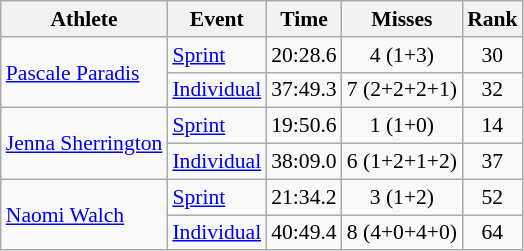<table class="wikitable" style="font-size:90%">
<tr>
<th>Athlete</th>
<th>Event</th>
<th>Time</th>
<th>Misses</th>
<th>Rank</th>
</tr>
<tr align=center>
<td align=left rowspan=2><a href='#'>Pascale Paradis</a></td>
<td align=left><a href='#'>Sprint</a></td>
<td>20:28.6</td>
<td>4 (1+3)</td>
<td>30</td>
</tr>
<tr align=center>
<td align=left><a href='#'>Individual</a></td>
<td>37:49.3</td>
<td>7 (2+2+2+1)</td>
<td>32</td>
</tr>
<tr align=center>
<td align=left rowspan=2><a href='#'>Jenna Sherrington</a></td>
<td align=left><a href='#'>Sprint</a></td>
<td>19:50.6</td>
<td>1 (1+0)</td>
<td>14</td>
</tr>
<tr align=center>
<td align=left><a href='#'>Individual</a></td>
<td>38:09.0</td>
<td>6 (1+2+1+2)</td>
<td>37</td>
</tr>
<tr align=center>
<td align=left rowspan=2><a href='#'>Naomi Walch</a></td>
<td align=left><a href='#'>Sprint</a></td>
<td>21:34.2</td>
<td>3 (1+2)</td>
<td>52</td>
</tr>
<tr align=center>
<td align=left><a href='#'>Individual</a></td>
<td>40:49.4</td>
<td>8 (4+0+4+0)</td>
<td>64</td>
</tr>
</table>
